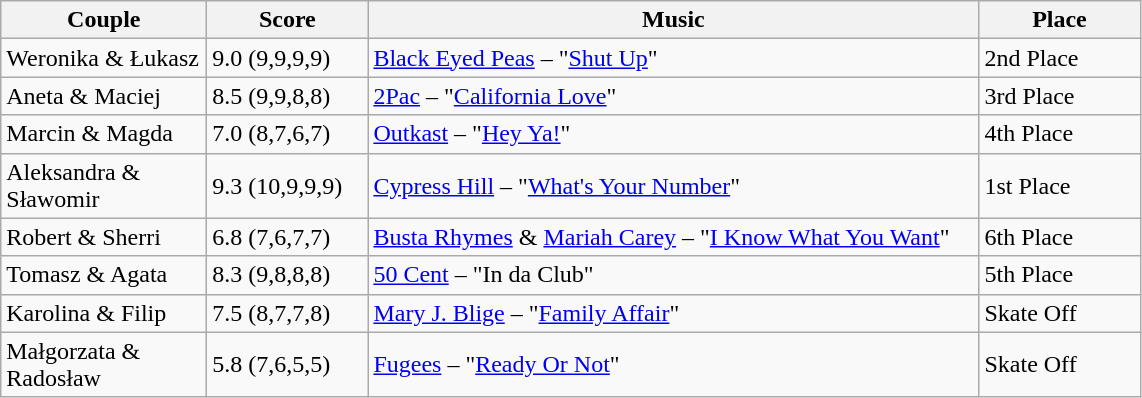<table class="wikitable">
<tr>
<th style="width:130px;">Couple</th>
<th style="width:100px;">Score</th>
<th style="width:400px;">Music</th>
<th style="width:100px;">Place</th>
</tr>
<tr>
<td rowspan="1">Weronika & Łukasz</td>
<td>9.0 (9,9,9,9)</td>
<td><a href='#'>Black Eyed Peas</a> – "<a href='#'>Shut Up</a>"</td>
<td rowspan="1">2nd Place</td>
</tr>
<tr>
<td rowspan="1">Aneta & Maciej</td>
<td>8.5 (9,9,8,8)</td>
<td><a href='#'>2Pac</a> – "<a href='#'>California Love</a>"</td>
<td rowspan="1">3rd Place</td>
</tr>
<tr>
<td rowspan="1">Marcin & Magda</td>
<td>7.0 (8,7,6,7)</td>
<td><a href='#'>Outkast</a> – "<a href='#'>Hey Ya!</a>"</td>
<td rowspan="1">4th Place</td>
</tr>
<tr>
<td rowspan="1">Aleksandra & Sławomir</td>
<td>9.3 (10,9,9,9)</td>
<td><a href='#'>Cypress Hill</a> – "<a href='#'>What's Your Number</a>"</td>
<td rowspan="1">1st Place</td>
</tr>
<tr>
<td rowspan="1">Robert & Sherri</td>
<td>6.8 (7,6,7,7)</td>
<td><a href='#'>Busta Rhymes</a> & <a href='#'>Mariah Carey</a> – "<a href='#'>I Know What You Want</a>"</td>
<td rowspan="1">6th Place</td>
</tr>
<tr>
<td rowspan="1">Tomasz & Agata</td>
<td>8.3 (9,8,8,8)</td>
<td><a href='#'>50 Cent</a> – "In da Club"</td>
<td rowspan="1">5th Place</td>
</tr>
<tr>
<td rowspan="1">Karolina & Filip</td>
<td>7.5 (8,7,7,8)</td>
<td><a href='#'>Mary J. Blige</a> – "<a href='#'>Family Affair</a>"</td>
<td rowspan="1">Skate Off</td>
</tr>
<tr>
<td rowspan="1">Małgorzata & Radosław</td>
<td>5.8 (7,6,5,5)</td>
<td><a href='#'>Fugees</a> – "<a href='#'>Ready Or Not</a>"</td>
<td rowspan="1">Skate Off</td>
</tr>
</table>
